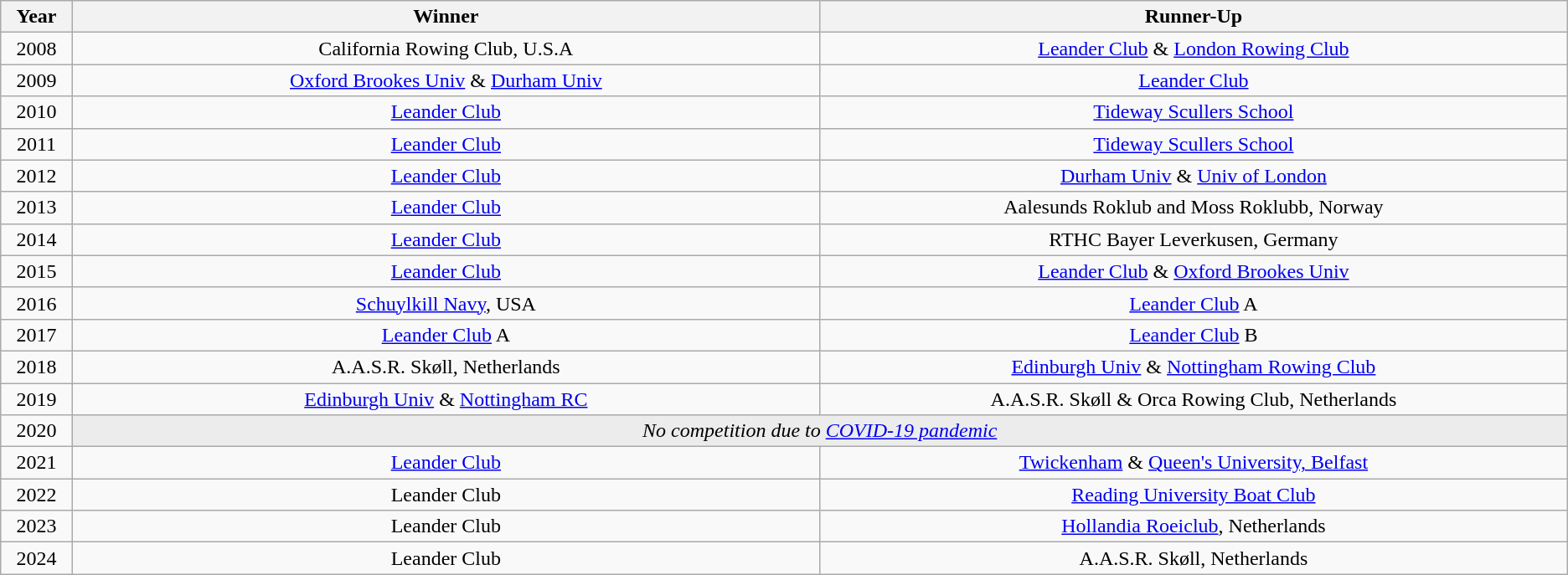<table class="wikitable" style="text-align:center">
<tr>
<th width=50>Year</th>
<th width=600>Winner</th>
<th width=600>Runner-Up</th>
</tr>
<tr>
<td>2008</td>
<td>California Rowing Club, U.S.A</td>
<td><a href='#'>Leander Club</a> & <a href='#'>London Rowing Club</a></td>
</tr>
<tr>
<td>2009</td>
<td><a href='#'>Oxford Brookes Univ</a> & <a href='#'>Durham Univ</a></td>
<td><a href='#'>Leander Club</a></td>
</tr>
<tr>
<td>2010</td>
<td><a href='#'>Leander Club</a></td>
<td><a href='#'>Tideway Scullers School</a></td>
</tr>
<tr>
<td>2011</td>
<td><a href='#'>Leander Club</a></td>
<td><a href='#'>Tideway Scullers School</a></td>
</tr>
<tr>
<td>2012</td>
<td><a href='#'>Leander Club</a></td>
<td><a href='#'>Durham Univ</a> & <a href='#'>Univ of London</a></td>
</tr>
<tr>
<td>2013</td>
<td><a href='#'>Leander Club</a></td>
<td>Aalesunds Roklub and Moss Roklubb, Norway</td>
</tr>
<tr>
<td>2014</td>
<td><a href='#'>Leander Club</a></td>
<td>RTHC Bayer Leverkusen, Germany</td>
</tr>
<tr>
<td>2015</td>
<td><a href='#'>Leander Club</a></td>
<td><a href='#'>Leander Club</a> & <a href='#'>Oxford Brookes Univ</a></td>
</tr>
<tr>
<td>2016</td>
<td><a href='#'>Schuylkill Navy</a>, USA</td>
<td><a href='#'>Leander Club</a> A</td>
</tr>
<tr>
<td>2017</td>
<td><a href='#'>Leander Club</a> A</td>
<td><a href='#'>Leander Club</a> B</td>
</tr>
<tr>
<td>2018</td>
<td>A.A.S.R. Skøll, Netherlands</td>
<td><a href='#'>Edinburgh Univ</a> & <a href='#'>Nottingham Rowing Club</a></td>
</tr>
<tr>
<td>2019</td>
<td><a href='#'>Edinburgh Univ</a> & <a href='#'>Nottingham RC</a></td>
<td>A.A.S.R. Skøll & Orca Rowing Club, Netherlands</td>
</tr>
<tr>
<td>2020</td>
<td colspan=2 bgcolor="ececec"><em>No competition due to <a href='#'>COVID-19 pandemic</a></em></td>
</tr>
<tr>
<td>2021</td>
<td><a href='#'>Leander Club</a></td>
<td><a href='#'>Twickenham</a> & <a href='#'>Queen's University, Belfast</a></td>
</tr>
<tr>
<td>2022</td>
<td>Leander Club</td>
<td><a href='#'>Reading University Boat Club</a></td>
</tr>
<tr>
<td>2023</td>
<td>Leander Club</td>
<td><a href='#'>Hollandia Roeiclub</a>, Netherlands</td>
</tr>
<tr>
<td>2024</td>
<td>Leander Club</td>
<td>A.A.S.R. Skøll, Netherlands</td>
</tr>
</table>
